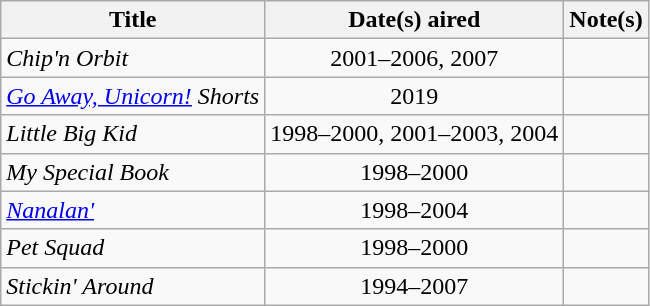<table class="wikitable plainrowheaders sortable" style="text-align:center;">
<tr>
<th scope="col">Title</th>
<th scope="col">Date(s) aired</th>
<th class="unsortable">Note(s)</th>
</tr>
<tr>
<td scope="row" style="text-align:left;"><em>Chip'n Orbit</em></td>
<td>2001–2006, 2007</td>
<td></td>
</tr>
<tr>
<td scope="row" style="text-align:left;"><em><a href='#'>Go Away, Unicorn!</a> Shorts</em></td>
<td>2019</td>
<td></td>
</tr>
<tr>
<td scope="row" style="text-align:left;"><em>Little Big Kid</em></td>
<td>1998–2000, 2001–2003, 2004</td>
<td></td>
</tr>
<tr>
<td scope="row" style="text-align:left;"><em>My Special Book</em></td>
<td>1998–2000</td>
<td></td>
</tr>
<tr>
<td scope="row" style="text-align:left;"><em><a href='#'>Nanalan'</a></em></td>
<td>1998–2004</td>
<td></td>
</tr>
<tr>
<td scope="row" style="text-align:left;"><em>Pet Squad</em></td>
<td>1998–2000</td>
<td></td>
</tr>
<tr>
<td scope="row" style="text-align:left;"><em>Stickin' Around</em></td>
<td>1994–2007</td>
<td></td>
</tr>
</table>
